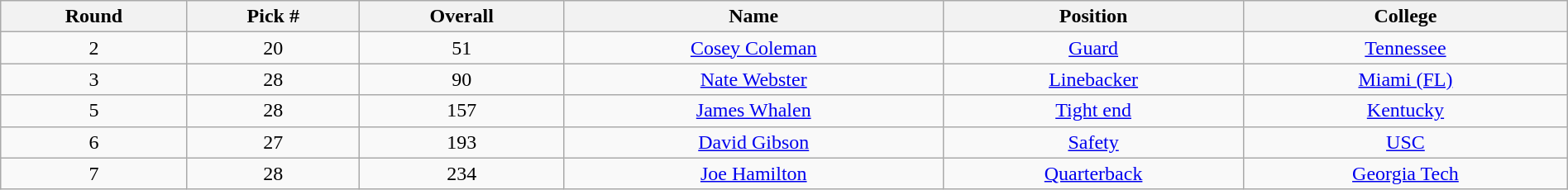<table class="wikitable sortable sortable" style="width: 100%; text-align:center">
<tr>
<th>Round</th>
<th>Pick #</th>
<th>Overall</th>
<th>Name</th>
<th>Position</th>
<th>College</th>
</tr>
<tr>
<td>2</td>
<td>20</td>
<td>51</td>
<td><a href='#'>Cosey Coleman</a></td>
<td><a href='#'>Guard</a></td>
<td><a href='#'>Tennessee</a></td>
</tr>
<tr>
<td>3</td>
<td>28</td>
<td>90</td>
<td><a href='#'>Nate Webster</a></td>
<td><a href='#'>Linebacker</a></td>
<td><a href='#'>Miami (FL)</a></td>
</tr>
<tr>
<td>5</td>
<td>28</td>
<td>157</td>
<td><a href='#'>James Whalen</a></td>
<td><a href='#'>Tight end</a></td>
<td><a href='#'>Kentucky</a></td>
</tr>
<tr>
<td>6</td>
<td>27</td>
<td>193</td>
<td><a href='#'>David Gibson</a></td>
<td><a href='#'>Safety</a></td>
<td><a href='#'>USC</a></td>
</tr>
<tr>
<td>7</td>
<td>28</td>
<td>234</td>
<td><a href='#'>Joe Hamilton</a></td>
<td><a href='#'>Quarterback</a></td>
<td><a href='#'>Georgia Tech</a></td>
</tr>
</table>
